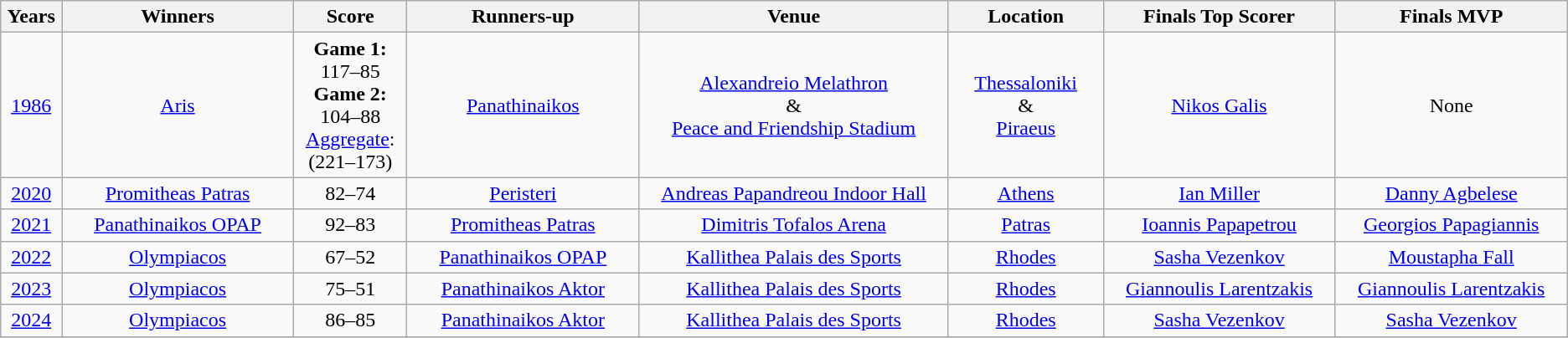<table class="sortable wikitable">
<tr>
<th width=1%>Years</th>
<th width=12%>Winners</th>
<th width=4%>Score</th>
<th width=12%>Runners-up</th>
<th width=16%>Venue</th>
<th width=8%>Location</th>
<th width=12%>Finals Top Scorer</th>
<th width=12%>Finals MVP</th>
</tr>
<tr>
<td align=center><a href='#'>1986</a></td>
<td align=center><a href='#'>Aris</a></td>
<td align=center><strong>Game 1:</strong> 117–85 <br> <strong>Game 2:</strong> 104–88 <a href='#'>Aggregate</a>: (221–173)</td>
<td align=center><a href='#'>Panathinaikos</a></td>
<td align=center><a href='#'>Alexandreio Melathron</a> <br> & <br> <a href='#'>Peace and Friendship Stadium</a></td>
<td align=center><a href='#'>Thessaloniki</a> <br> & <br> <a href='#'>Piraeus</a></td>
<td align=center> <a href='#'>Nikos Galis</a></td>
<td align=center>None</td>
</tr>
<tr>
<td align=center><a href='#'>2020</a></td>
<td align=center><a href='#'>Promitheas Patras</a></td>
<td align=center>82–74</td>
<td align=center><a href='#'>Peristeri</a></td>
<td align=center><a href='#'>Andreas Papandreou Indoor Hall</a></td>
<td align=center><a href='#'>Athens</a></td>
<td align=center> <a href='#'>Ian Miller</a></td>
<td align=center> <a href='#'>Danny Agbelese</a></td>
</tr>
<tr>
<td align=center><a href='#'>2021</a></td>
<td align=center><a href='#'>Panathinaikos OPAP</a></td>
<td align=center>92–83</td>
<td align=center><a href='#'>Promitheas Patras</a></td>
<td align=center><a href='#'>Dimitris Tofalos Arena</a></td>
<td align=center><a href='#'>Patras</a></td>
<td align=center> <a href='#'>Ioannis Papapetrou</a></td>
<td align=center> <a href='#'>Georgios Papagiannis</a></td>
</tr>
<tr>
<td align=center><a href='#'>2022</a></td>
<td align=center><a href='#'>Olympiacos</a></td>
<td align=center>67–52</td>
<td align=center><a href='#'>Panathinaikos OPAP</a></td>
<td align=center><a href='#'>Kallithea Palais des Sports</a></td>
<td align=center><a href='#'>Rhodes</a></td>
<td align=center>  <a href='#'>Sasha Vezenkov</a></td>
<td align=center> <a href='#'>Moustapha Fall</a></td>
</tr>
<tr>
<td align=center><a href='#'>2023</a></td>
<td align=center><a href='#'>Olympiacos</a></td>
<td align=center>75–51</td>
<td align=center><a href='#'>Panathinaikos Aktor</a></td>
<td align=center><a href='#'>Kallithea Palais des Sports</a></td>
<td align=center><a href='#'>Rhodes</a></td>
<td align=center> <a href='#'>Giannoulis Larentzakis</a></td>
<td align=center> <a href='#'>Giannoulis Larentzakis</a></td>
</tr>
<tr>
<td align=center><a href='#'>2024</a></td>
<td align=center><a href='#'>Olympiacos</a></td>
<td align=center>86–85</td>
<td align=center><a href='#'>Panathinaikos Aktor</a></td>
<td align=center><a href='#'>Kallithea Palais des Sports</a></td>
<td align=center><a href='#'>Rhodes</a></td>
<td align=center>  <a href='#'>Sasha Vezenkov</a></td>
<td align=center>  <a href='#'>Sasha Vezenkov</a></td>
</tr>
<tr>
</tr>
</table>
